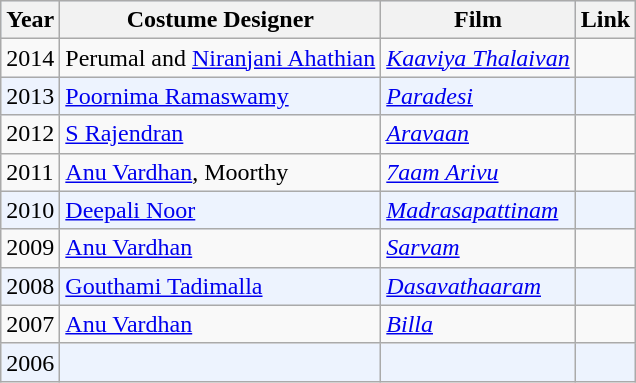<table class="wikitable">
<tr style="background:#d1e4fd;">
<th>Year</th>
<th>Costume Designer</th>
<th>Film</th>
<th>Link</th>
</tr>
<tr style=>
<td>2014</td>
<td>Perumal and <a href='#'>Niranjani Ahathian</a></td>
<td><em><a href='#'>Kaaviya Thalaivan</a></em></td>
<td></td>
</tr>
<tr style="background:#edf3fe;">
<td>2013</td>
<td><a href='#'>Poornima Ramaswamy</a></td>
<td><em><a href='#'>Paradesi</a></em></td>
<td></td>
</tr>
<tr>
<td>2012</td>
<td><a href='#'>S Rajendran</a></td>
<td><em><a href='#'>Aravaan</a></em></td>
<td></td>
</tr>
<tr>
<td>2011</td>
<td><a href='#'>Anu Vardhan</a>, Moorthy</td>
<td><em><a href='#'>7aam Arivu</a></em></td>
<td></td>
</tr>
<tr style="background:#edf3fe;">
<td>2010</td>
<td><a href='#'>Deepali Noor</a></td>
<td><em><a href='#'>Madrasapattinam</a></em></td>
<td></td>
</tr>
<tr>
<td>2009</td>
<td><a href='#'>Anu Vardhan</a></td>
<td><em><a href='#'>Sarvam</a></em></td>
<td></td>
</tr>
<tr style="background:#edf3fe;">
<td>2008</td>
<td><a href='#'>Gouthami Tadimalla</a></td>
<td><em><a href='#'>Dasavathaaram</a></em></td>
<td></td>
</tr>
<tr>
<td>2007</td>
<td><a href='#'>Anu Vardhan</a></td>
<td><em><a href='#'>Billa</a></em></td>
<td></td>
</tr>
<tr style="background:#edf3fe;">
<td>2006</td>
<td></td>
<td></td>
<td></td>
</tr>
</table>
